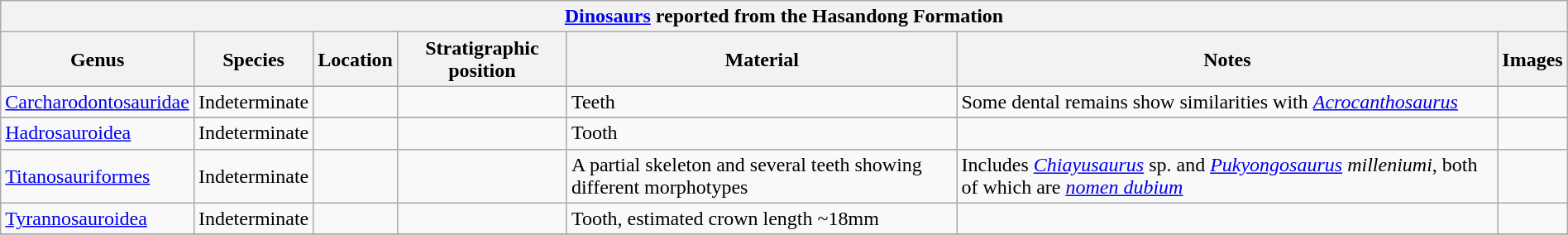<table class="wikitable" align="center" width="100%">
<tr>
<th colspan="7" align="center"><strong><a href='#'>Dinosaurs</a> reported from the Hasandong Formation</strong></th>
</tr>
<tr>
<th>Genus</th>
<th>Species</th>
<th>Location</th>
<th>Stratigraphic position</th>
<th>Material</th>
<th>Notes</th>
<th>Images</th>
</tr>
<tr>
<td><a href='#'>Carcharodontosauridae</a></td>
<td>Indeterminate</td>
<td></td>
<td></td>
<td>Teeth</td>
<td>Some dental remains show similarities with  <em><a href='#'>Acrocanthosaurus</a></em></td>
<td></td>
</tr>
<tr>
</tr>
<tr>
<td><a href='#'>Hadrosauroidea</a></td>
<td>Indeterminate</td>
<td></td>
<td></td>
<td>Tooth</td>
<td></td>
<td></td>
</tr>
<tr>
<td><a href='#'>Titanosauriformes</a></td>
<td>Indeterminate</td>
<td></td>
<td></td>
<td>A partial skeleton and several teeth showing different morphotypes</td>
<td>Includes <em><a href='#'>Chiayusaurus</a></em> sp. and <em><a href='#'>Pukyongosaurus</a> milleniumi</em>, both of which are <em><a href='#'>nomen dubium</a></em></td>
<td></td>
</tr>
<tr>
<td><a href='#'>Tyrannosauroidea</a></td>
<td>Indeterminate</td>
<td></td>
<td></td>
<td>Tooth, estimated crown length ~18mm</td>
<td></td>
<td></td>
</tr>
<tr>
</tr>
</table>
